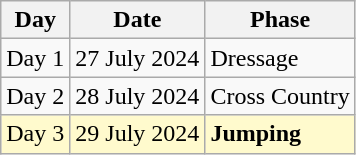<table class=wikitable>
<tr>
<th>Day</th>
<th>Date</th>
<th>Phase</th>
</tr>
<tr>
<td>Day 1</td>
<td>27 July 2024</td>
<td>Dressage</td>
</tr>
<tr>
<td>Day 2</td>
<td>28 July 2024</td>
<td>Cross Country</td>
</tr>
<tr style=background:lemonchiffon>
<td>Day 3</td>
<td>29 July 2024</td>
<td><strong>Jumping</strong></td>
</tr>
</table>
